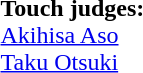<table width=100% style="font-size: 100%">
<tr>
<td><br><strong>Touch judges:</strong>
<br> <a href='#'>Akihisa Aso</a>
<br> <a href='#'>Taku Otsuki</a></td>
</tr>
</table>
